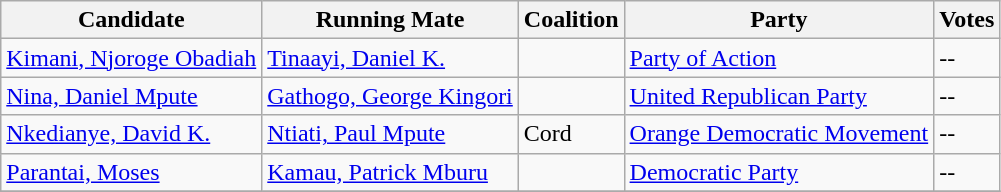<table class="wikitable sortable">
<tr>
<th>Candidate</th>
<th>Running Mate</th>
<th>Coalition</th>
<th>Party</th>
<th>Votes</th>
</tr>
<tr>
<td><a href='#'>Kimani, Njoroge Obadiah</a></td>
<td><a href='#'>Tinaayi, Daniel K.</a></td>
<td></td>
<td><a href='#'>Party of Action</a></td>
<td>--</td>
</tr>
<tr>
<td><a href='#'>Nina, Daniel Mpute</a></td>
<td><a href='#'>Gathogo, George Kingori</a></td>
<td></td>
<td><a href='#'>United Republican Party</a></td>
<td>--</td>
</tr>
<tr>
<td><a href='#'>Nkedianye, David K.</a></td>
<td><a href='#'>Ntiati, Paul Mpute</a></td>
<td>Cord</td>
<td><a href='#'>Orange Democratic Movement</a></td>
<td>--</td>
</tr>
<tr>
<td><a href='#'>Parantai, Moses</a></td>
<td><a href='#'>Kamau, Patrick Mburu</a></td>
<td></td>
<td><a href='#'>Democratic Party</a></td>
<td>--</td>
</tr>
<tr>
</tr>
</table>
